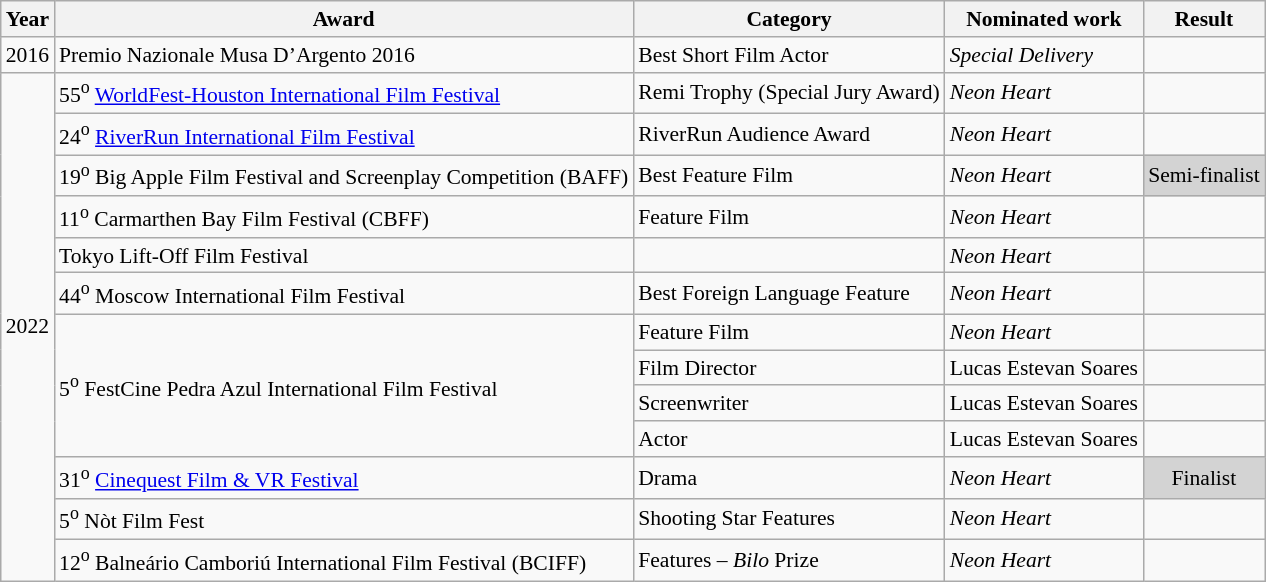<table class="wikitable" style="background: #f9f9f9; font-size: 90%;">
<tr>
<th>Year</th>
<th>Award</th>
<th>Category</th>
<th>Nominated work</th>
<th>Result</th>
</tr>
<tr>
<td>2016</td>
<td>Premio Nazionale Musa D’Argento 2016</td>
<td>Best Short Film Actor</td>
<td><em>Special Delivery</em></td>
<td></td>
</tr>
<tr>
<td rowspan=15>2022</td>
<td>55<sup>o</sup> <a href='#'>WorldFest-Houston International Film Festival</a></td>
<td>Remi Trophy (Special Jury Award)</td>
<td><em>Neon Heart</em></td>
<td></td>
</tr>
<tr>
<td>24<sup>o</sup> <a href='#'>RiverRun International Film Festival</a></td>
<td>RiverRun Audience Award</td>
<td><em>Neon Heart</em></td>
<td></td>
</tr>
<tr>
<td>19<sup>o</sup> Big Apple Film Festival and Screenplay Competition (BAFF)</td>
<td>Best Feature Film</td>
<td><em>Neon Heart</em></td>
<td style="background:lightgrey" align="center">Semi-finalist</td>
</tr>
<tr>
<td>11<sup>o</sup> Carmarthen Bay Film Festival (CBFF)</td>
<td>Feature Film</td>
<td><em>Neon Heart</em></td>
<td></td>
</tr>
<tr>
<td>Tokyo Lift-Off Film Festival</td>
<td></td>
<td><em>Neon Heart</em></td>
<td></td>
</tr>
<tr>
<td>44<sup>o</sup> Moscow International Film Festival</td>
<td>Best Foreign Language Feature</td>
<td><em>Neon Heart</em></td>
<td></td>
</tr>
<tr>
<td rowspan=4>5<sup>o</sup> FestCine Pedra Azul International Film Festival</td>
<td>Feature Film</td>
<td><em>Neon Heart</em></td>
<td></td>
</tr>
<tr>
<td>Film Director</td>
<td>Lucas Estevan Soares</td>
<td></td>
</tr>
<tr>
<td>Screenwriter</td>
<td>Lucas Estevan Soares</td>
<td></td>
</tr>
<tr>
<td>Actor</td>
<td>Lucas Estevan Soares</td>
<td></td>
</tr>
<tr>
<td>31<sup>o</sup> <a href='#'>Cinequest Film & VR Festival</a></td>
<td>Drama</td>
<td><em>Neon Heart</em></td>
<td style="background:lightgrey" align="center">Finalist</td>
</tr>
<tr>
<td>5<sup>o</sup> Nòt Film Fest</td>
<td>Shooting Star Features</td>
<td><em>Neon Heart</em></td>
<td></td>
</tr>
<tr>
<td>12<sup>o</sup> Balneário Camboriú International Film Festival (BCIFF)</td>
<td>Features – <em>Bilo</em> Prize</td>
<td><em>Neon Heart</em></td>
<td></td>
</tr>
</table>
